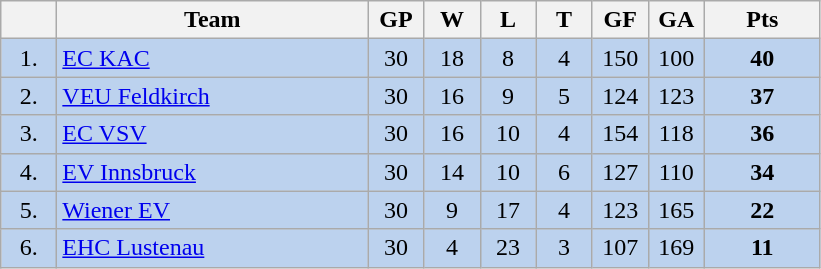<table class="wikitable">
<tr>
<th width="30"></th>
<th width="200">Team</th>
<th width="30">GP</th>
<th width="30">W</th>
<th width="30">L</th>
<th width="30">T</th>
<th width="30">GF</th>
<th width="30">GA</th>
<th width="70">Pts</th>
</tr>
<tr bgcolor="#BCD2EE" align="center">
<td>1.</td>
<td align="left"><a href='#'>EC KAC</a></td>
<td>30</td>
<td>18</td>
<td>8</td>
<td>4</td>
<td>150</td>
<td>100</td>
<td><strong>40</strong></td>
</tr>
<tr bgcolor="#BCD2EE" align="center">
<td>2.</td>
<td align="left"><a href='#'>VEU Feldkirch</a></td>
<td>30</td>
<td>16</td>
<td>9</td>
<td>5</td>
<td>124</td>
<td>123</td>
<td><strong>37</strong></td>
</tr>
<tr bgcolor="#BCD2EE" align="center">
<td>3.</td>
<td align="left"><a href='#'>EC VSV</a></td>
<td>30</td>
<td>16</td>
<td>10</td>
<td>4</td>
<td>154</td>
<td>118</td>
<td><strong>36</strong></td>
</tr>
<tr bgcolor="#BCD2EE" align="center">
<td>4.</td>
<td align="left"><a href='#'>EV Innsbruck</a></td>
<td>30</td>
<td>14</td>
<td>10</td>
<td>6</td>
<td>127</td>
<td>110</td>
<td><strong>34</strong></td>
</tr>
<tr bgcolor="#BCD2EE" align="center">
<td>5.</td>
<td align="left"><a href='#'>Wiener EV</a></td>
<td>30</td>
<td>9</td>
<td>17</td>
<td>4</td>
<td>123</td>
<td>165</td>
<td><strong>22</strong></td>
</tr>
<tr bgcolor="#BCD2EE" align="center">
<td>6.</td>
<td align="left"><a href='#'>EHC Lustenau</a></td>
<td>30</td>
<td>4</td>
<td>23</td>
<td>3</td>
<td>107</td>
<td>169</td>
<td><strong>11</strong></td>
</tr>
</table>
